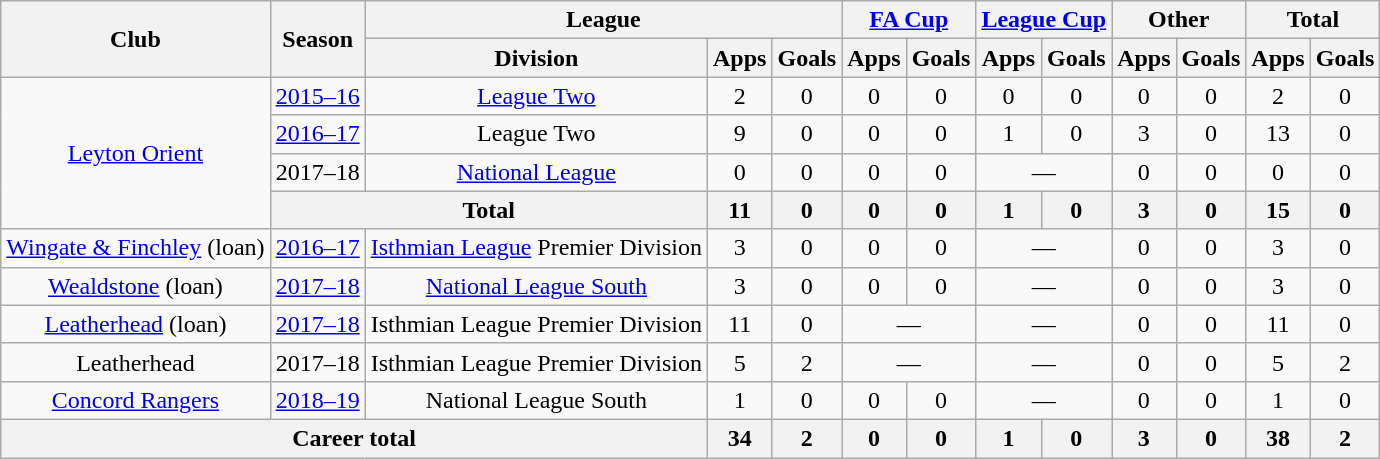<table class="wikitable" style="text-align: center;">
<tr>
<th rowspan="2">Club</th>
<th rowspan="2">Season</th>
<th colspan="3">League</th>
<th colspan="2"><a href='#'>FA Cup</a></th>
<th colspan="2"><a href='#'>League Cup</a></th>
<th colspan="2">Other</th>
<th colspan="2">Total</th>
</tr>
<tr>
<th>Division</th>
<th>Apps</th>
<th>Goals</th>
<th>Apps</th>
<th>Goals</th>
<th>Apps</th>
<th>Goals</th>
<th>Apps</th>
<th>Goals</th>
<th>Apps</th>
<th>Goals</th>
</tr>
<tr>
<td rowspan="4" valign="center"><a href='#'>Leyton Orient</a></td>
<td><a href='#'>2015–16</a></td>
<td><a href='#'>League Two</a></td>
<td>2</td>
<td>0</td>
<td>0</td>
<td>0</td>
<td>0</td>
<td>0</td>
<td>0</td>
<td>0</td>
<td>2</td>
<td>0</td>
</tr>
<tr>
<td><a href='#'>2016–17</a></td>
<td>League Two</td>
<td>9</td>
<td>0</td>
<td>0</td>
<td>0</td>
<td>1</td>
<td>0</td>
<td>3</td>
<td>0</td>
<td>13</td>
<td>0</td>
</tr>
<tr>
<td>2017–18</td>
<td><a href='#'>National League</a></td>
<td>0</td>
<td>0</td>
<td>0</td>
<td>0</td>
<td colspan="2">—</td>
<td>0</td>
<td>0</td>
<td>0</td>
<td>0</td>
</tr>
<tr>
<th colspan="2">Total</th>
<th>11</th>
<th>0</th>
<th>0</th>
<th>0</th>
<th>1</th>
<th>0</th>
<th>3</th>
<th>0</th>
<th>15</th>
<th>0</th>
</tr>
<tr>
<td rowspan="1" valign="center"><a href='#'>Wingate & Finchley</a> (loan)</td>
<td><a href='#'>2016–17</a></td>
<td><a href='#'>Isthmian League</a> Premier Division</td>
<td>3</td>
<td>0</td>
<td>0</td>
<td>0</td>
<td colspan="2">—</td>
<td>0</td>
<td>0</td>
<td>3</td>
<td>0</td>
</tr>
<tr>
<td rowspan="1" valign="center"><a href='#'>Wealdstone</a> (loan)</td>
<td><a href='#'>2017–18</a></td>
<td><a href='#'>National League South</a></td>
<td>3</td>
<td>0</td>
<td>0</td>
<td>0</td>
<td colspan="2">—</td>
<td>0</td>
<td>0</td>
<td>3</td>
<td>0</td>
</tr>
<tr>
<td rowspan="1" valign="center"><a href='#'>Leatherhead</a> (loan)</td>
<td><a href='#'>2017–18</a></td>
<td>Isthmian League Premier Division</td>
<td>11</td>
<td>0</td>
<td colspan="2">—</td>
<td colspan="2">—</td>
<td>0</td>
<td>0</td>
<td>11</td>
<td>0</td>
</tr>
<tr>
<td rowspan="1" valign="center">Leatherhead</td>
<td>2017–18</td>
<td>Isthmian League Premier Division</td>
<td>5</td>
<td>2</td>
<td colspan="2">—</td>
<td colspan="2">—</td>
<td>0</td>
<td>0</td>
<td>5</td>
<td>2</td>
</tr>
<tr>
<td rowspan="1" valign="center"><a href='#'>Concord Rangers</a></td>
<td><a href='#'>2018–19</a></td>
<td>National League South</td>
<td>1</td>
<td>0</td>
<td>0</td>
<td>0</td>
<td colspan="2">—</td>
<td>0</td>
<td>0</td>
<td>1</td>
<td>0</td>
</tr>
<tr>
<th colspan="3">Career total</th>
<th>34</th>
<th>2</th>
<th>0</th>
<th>0</th>
<th>1</th>
<th>0</th>
<th>3</th>
<th>0</th>
<th>38</th>
<th>2</th>
</tr>
</table>
